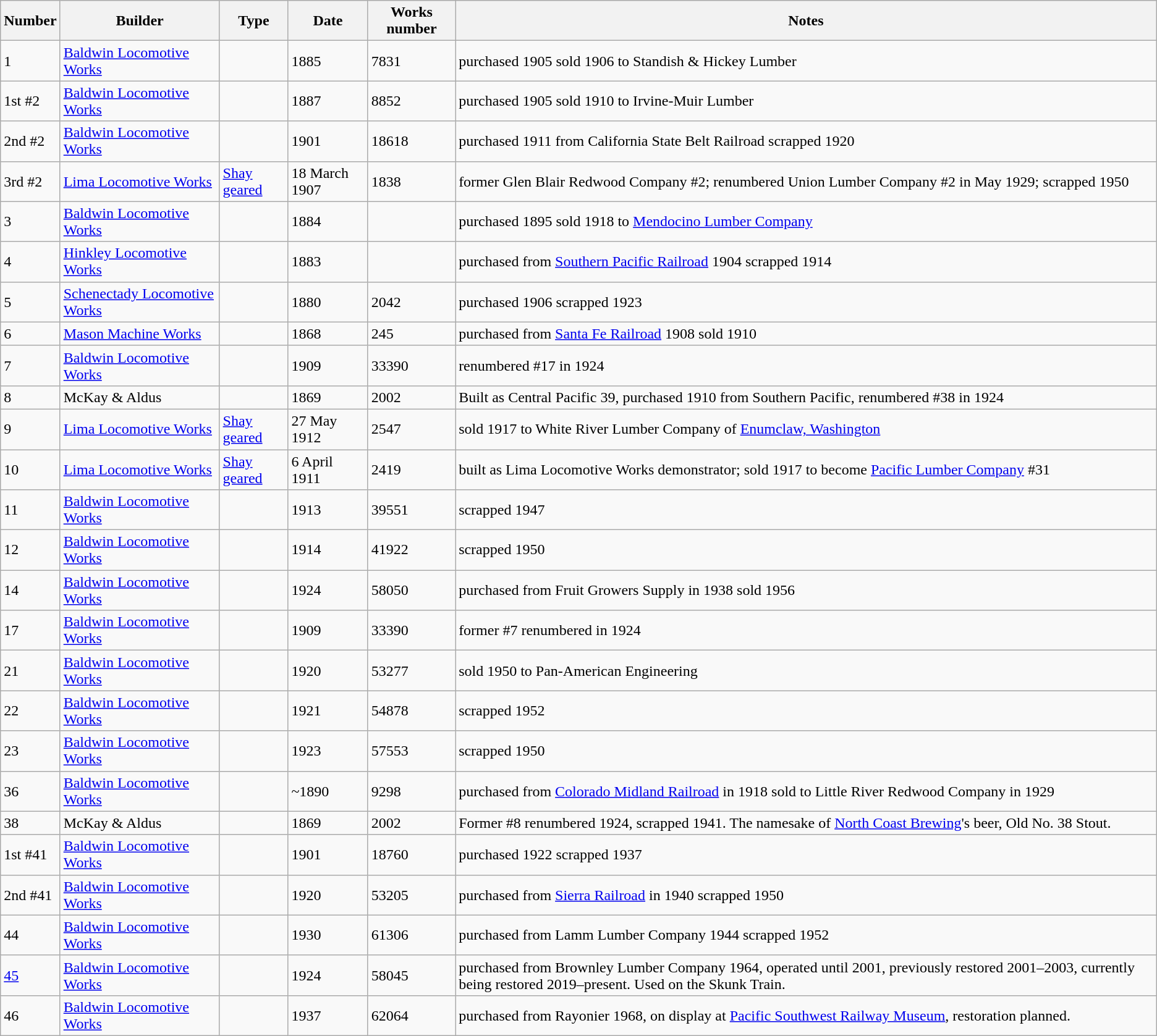<table class="wikitable">
<tr>
<th>Number</th>
<th>Builder</th>
<th>Type</th>
<th>Date</th>
<th>Works number</th>
<th>Notes</th>
</tr>
<tr>
<td>1</td>
<td><a href='#'>Baldwin Locomotive Works</a></td>
<td></td>
<td>1885</td>
<td>7831</td>
<td>purchased 1905 sold 1906 to Standish & Hickey Lumber</td>
</tr>
<tr>
<td>1st #2</td>
<td><a href='#'>Baldwin Locomotive Works</a></td>
<td></td>
<td>1887</td>
<td>8852</td>
<td>purchased 1905 sold 1910 to Irvine-Muir Lumber</td>
</tr>
<tr>
<td>2nd #2</td>
<td><a href='#'>Baldwin Locomotive Works</a></td>
<td></td>
<td>1901</td>
<td>18618</td>
<td>purchased 1911 from California State Belt Railroad scrapped 1920</td>
</tr>
<tr>
<td>3rd #2</td>
<td><a href='#'>Lima Locomotive Works</a></td>
<td><a href='#'>Shay geared</a></td>
<td>18 March 1907</td>
<td>1838</td>
<td>former Glen Blair Redwood Company #2; renumbered Union Lumber Company #2 in May 1929; scrapped 1950</td>
</tr>
<tr>
<td>3</td>
<td><a href='#'>Baldwin Locomotive Works</a></td>
<td></td>
<td>1884</td>
<td></td>
<td>purchased 1895 sold 1918 to <a href='#'>Mendocino Lumber Company</a></td>
</tr>
<tr>
<td>4</td>
<td><a href='#'>Hinkley Locomotive Works</a></td>
<td></td>
<td>1883</td>
<td></td>
<td>purchased from <a href='#'>Southern Pacific Railroad</a> 1904 scrapped 1914</td>
</tr>
<tr>
<td>5</td>
<td><a href='#'>Schenectady Locomotive Works</a></td>
<td></td>
<td>1880</td>
<td>2042</td>
<td>purchased 1906 scrapped 1923</td>
</tr>
<tr>
<td>6</td>
<td><a href='#'>Mason Machine Works</a></td>
<td></td>
<td>1868</td>
<td>245</td>
<td>purchased from <a href='#'>Santa Fe Railroad</a> 1908 sold 1910</td>
</tr>
<tr>
<td>7</td>
<td><a href='#'>Baldwin Locomotive Works</a></td>
<td></td>
<td>1909</td>
<td>33390</td>
<td>renumbered #17 in 1924</td>
</tr>
<tr>
<td>8</td>
<td>McKay & Aldus</td>
<td></td>
<td>1869</td>
<td>2002</td>
<td>Built as Central Pacific 39, purchased 1910 from Southern Pacific, renumbered #38 in 1924</td>
</tr>
<tr>
<td>9</td>
<td><a href='#'>Lima Locomotive Works</a></td>
<td><a href='#'>Shay geared</a></td>
<td>27 May 1912</td>
<td>2547</td>
<td>sold 1917 to White River Lumber Company of <a href='#'>Enumclaw, Washington</a></td>
</tr>
<tr>
<td>10</td>
<td><a href='#'>Lima Locomotive Works</a></td>
<td><a href='#'>Shay geared</a></td>
<td>6 April 1911</td>
<td>2419</td>
<td>built as Lima Locomotive Works demonstrator; sold 1917 to become <a href='#'>Pacific Lumber Company</a> #31</td>
</tr>
<tr>
<td>11</td>
<td><a href='#'>Baldwin Locomotive Works</a></td>
<td></td>
<td>1913</td>
<td>39551</td>
<td>scrapped 1947</td>
</tr>
<tr>
<td>12</td>
<td><a href='#'>Baldwin Locomotive Works</a></td>
<td></td>
<td>1914</td>
<td>41922</td>
<td>scrapped 1950</td>
</tr>
<tr>
<td>14</td>
<td><a href='#'>Baldwin Locomotive Works</a></td>
<td></td>
<td>1924</td>
<td>58050</td>
<td>purchased from Fruit Growers Supply in 1938 sold 1956</td>
</tr>
<tr>
<td>17</td>
<td><a href='#'>Baldwin Locomotive Works</a></td>
<td></td>
<td>1909</td>
<td>33390</td>
<td>former #7 renumbered in 1924</td>
</tr>
<tr>
<td>21</td>
<td><a href='#'>Baldwin Locomotive Works</a></td>
<td></td>
<td>1920</td>
<td>53277</td>
<td>sold 1950 to Pan-American Engineering</td>
</tr>
<tr>
<td>22</td>
<td><a href='#'>Baldwin Locomotive Works</a></td>
<td></td>
<td>1921</td>
<td>54878</td>
<td>scrapped 1952</td>
</tr>
<tr>
<td>23</td>
<td><a href='#'>Baldwin Locomotive Works</a></td>
<td></td>
<td>1923</td>
<td>57553</td>
<td>scrapped 1950</td>
</tr>
<tr>
<td>36</td>
<td><a href='#'>Baldwin Locomotive Works</a></td>
<td></td>
<td>~1890</td>
<td>9298</td>
<td>purchased from <a href='#'>Colorado Midland Railroad</a> in 1918 sold to Little River Redwood Company in 1929</td>
</tr>
<tr>
<td>38</td>
<td>McKay & Aldus</td>
<td></td>
<td>1869</td>
<td>2002</td>
<td>Former #8 renumbered 1924, scrapped 1941.  The namesake of <a href='#'>North Coast Brewing</a>'s beer, Old No. 38 Stout.</td>
</tr>
<tr>
<td>1st #41</td>
<td><a href='#'>Baldwin Locomotive Works</a></td>
<td></td>
<td>1901</td>
<td>18760</td>
<td>purchased 1922 scrapped 1937</td>
</tr>
<tr>
<td>2nd #41</td>
<td><a href='#'>Baldwin Locomotive Works</a></td>
<td></td>
<td>1920</td>
<td>53205</td>
<td>purchased from <a href='#'>Sierra Railroad</a> in 1940 scrapped 1950</td>
</tr>
<tr>
<td>44</td>
<td><a href='#'>Baldwin Locomotive Works</a></td>
<td></td>
<td>1930</td>
<td>61306</td>
<td>purchased from Lamm Lumber Company 1944 scrapped 1952</td>
</tr>
<tr>
<td><a href='#'>45</a></td>
<td><a href='#'>Baldwin Locomotive Works</a></td>
<td></td>
<td>1924</td>
<td>58045</td>
<td>purchased from Brownley Lumber Company 1964, operated until 2001, previously restored 2001–2003, currently being restored 2019–present. Used on the Skunk Train.</td>
</tr>
<tr>
<td>46</td>
<td><a href='#'>Baldwin Locomotive Works</a></td>
<td></td>
<td>1937</td>
<td>62064</td>
<td>purchased from Rayonier 1968, on display at <a href='#'>Pacific Southwest Railway Museum</a>, restoration planned.</td>
</tr>
</table>
